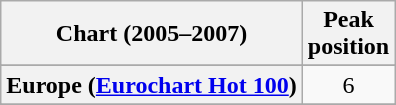<table class="wikitable sortable plainrowheaders" style="text-align:center">
<tr>
<th>Chart (2005–2007)</th>
<th>Peak<br>position</th>
</tr>
<tr>
</tr>
<tr>
</tr>
<tr>
<th scope="row">Europe (<a href='#'>Eurochart Hot 100</a>)</th>
<td>6</td>
</tr>
<tr>
</tr>
<tr>
</tr>
<tr>
</tr>
<tr>
</tr>
</table>
